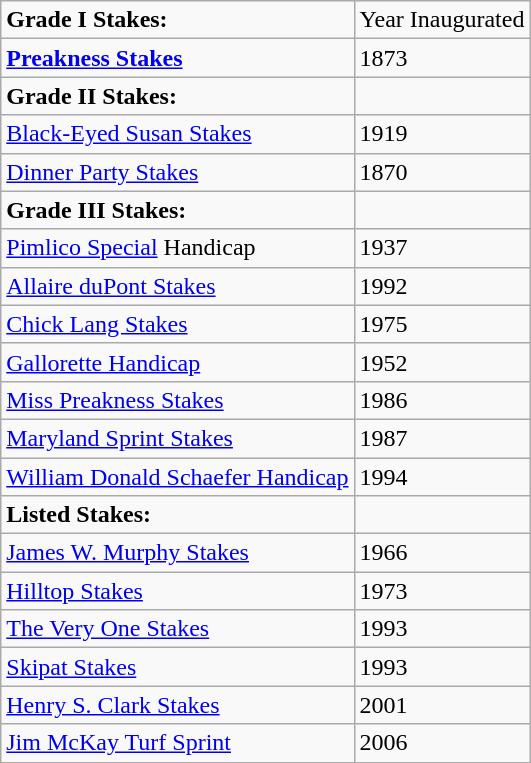<table class="wikitable">
<tr>
<td><strong>Grade I Stakes:</strong></td>
<td>Year Inaugurated</td>
</tr>
<tr>
<td><strong><a href='#'>Preakness Stakes</a></strong></td>
<td>1873</td>
</tr>
<tr>
<td><strong>Grade II Stakes:</strong></td>
<td></td>
</tr>
<tr>
<td><a href='#'>Black-Eyed Susan Stakes</a></td>
<td>1919</td>
</tr>
<tr>
<td><a href='#'>Dinner Party Stakes</a></td>
<td>1870</td>
</tr>
<tr>
<td><strong>Grade III Stakes:</strong></td>
<td></td>
</tr>
<tr>
<td><a href='#'>Pimlico Special</a> Handicap</td>
<td>1937</td>
</tr>
<tr>
<td><a href='#'>Allaire duPont Stakes</a></td>
<td>1992</td>
</tr>
<tr>
<td><a href='#'>Chick Lang Stakes</a></td>
<td>1975</td>
</tr>
<tr>
<td><a href='#'>Gallorette Handicap</a></td>
<td>1952</td>
</tr>
<tr>
<td><a href='#'>Miss Preakness Stakes</a></td>
<td>1986</td>
</tr>
<tr>
<td><a href='#'>Maryland Sprint Stakes</a></td>
<td>1987</td>
</tr>
<tr>
<td><a href='#'>William Donald Schaefer Handicap</a></td>
<td>1994</td>
</tr>
<tr>
<td><strong>Listed Stakes:</strong></td>
</tr>
<tr>
<td><a href='#'>James W. Murphy Stakes</a></td>
<td>1966</td>
</tr>
<tr>
<td><a href='#'>Hilltop Stakes</a></td>
<td>1973</td>
</tr>
<tr>
<td><a href='#'>The Very One Stakes</a></td>
<td>1993</td>
</tr>
<tr>
<td><a href='#'>Skipat Stakes</a></td>
<td>1993</td>
</tr>
<tr>
<td><a href='#'>Henry S. Clark Stakes</a></td>
<td>2001</td>
</tr>
<tr>
<td><a href='#'>Jim McKay Turf Sprint</a></td>
<td>2006</td>
</tr>
</table>
